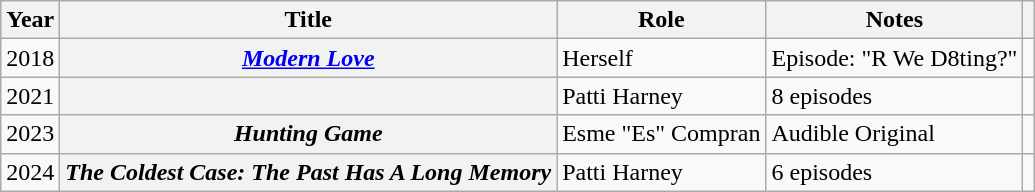<table class="wikitable plainrowheaders sortable">
<tr>
<th scope="col">Year</th>
<th scope="col">Title</th>
<th scope="col">Role</th>
<th scope="col" class="unsortable">Notes</th>
<th scope="col" class="unsortable"></th>
</tr>
<tr>
<td>2018</td>
<th scope="row"><em><a href='#'>Modern Love</a></em></th>
<td>Herself</td>
<td>Episode: "R We D8ting?"</td>
<td></td>
</tr>
<tr>
<td>2021</td>
<th scope="row"><em></em></th>
<td>Patti Harney</td>
<td>8 episodes</td>
<td></td>
</tr>
<tr>
<td>2023</td>
<th scope="row"><em>Hunting Game</em></th>
<td>Esme "Es" Compran</td>
<td>Audible Original</td>
<td></td>
</tr>
<tr>
<td>2024</td>
<th scope=row><em>The Coldest Case: The Past Has A Long Memory</em></th>
<td>Patti Harney</td>
<td>6 episodes</td>
<td></td>
</tr>
</table>
